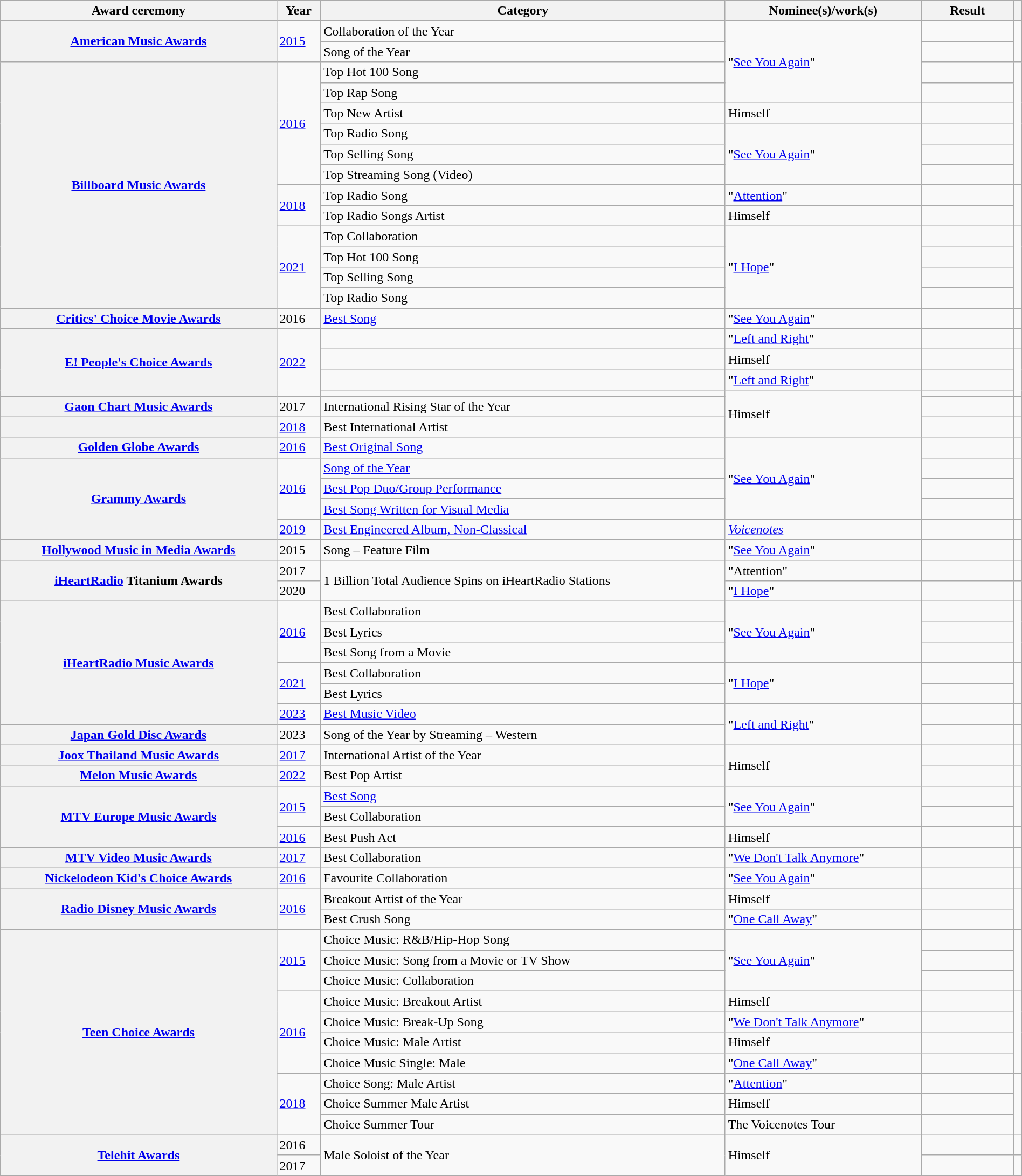<table class="wikitable sortable plainrowheaders" style="width: 100%;">
<tr>
<th scope="col">Award ceremony</th>
<th scope="col">Year</th>
<th scope="col">Category </th>
<th scope="col">Nominee(s)/work(s)</th>
<th scope="col" width=9%>Result</th>
<th scope="col" class="unsortable"></th>
</tr>
<tr>
<th scope="row" rowspan="2"><a href='#'>American Music Awards</a> </th>
<td rowspan="2"><a href='#'>2015</a></td>
<td>Collaboration of the Year</td>
<td rowspan="4">"<a href='#'>See You Again</a>"</td>
<td></td>
<td style="text-align:center;" rowspan="2"></td>
</tr>
<tr>
<td>Song of the Year</td>
<td></td>
</tr>
<tr>
<th scope="row" rowspan="12"><a href='#'>Billboard Music Awards</a> </th>
<td rowspan="6"><a href='#'>2016</a></td>
<td>Top Hot 100 Song</td>
<td></td>
<td style="text-align:center;" rowspan="6"></td>
</tr>
<tr>
<td>Top Rap Song</td>
<td></td>
</tr>
<tr>
<td>Top New Artist</td>
<td>Himself</td>
<td></td>
</tr>
<tr>
<td>Top Radio Song</td>
<td rowspan="3">"<a href='#'>See You Again</a>"</td>
<td></td>
</tr>
<tr>
<td>Top Selling Song</td>
<td></td>
</tr>
<tr>
<td>Top Streaming Song (Video)</td>
<td></td>
</tr>
<tr>
<td rowspan="2"><a href='#'>2018</a></td>
<td>Top Radio Song</td>
<td>"<a href='#'>Attention</a>"</td>
<td></td>
<td style="text-align:center;" rowspan="2"></td>
</tr>
<tr>
<td>Top Radio Songs Artist</td>
<td>Himself</td>
<td></td>
</tr>
<tr>
<td rowspan="4"><a href='#'>2021</a></td>
<td>Top Collaboration</td>
<td rowspan="4">"<a href='#'>I Hope</a>"</td>
<td></td>
<td style="text-align:center;" rowspan="4"></td>
</tr>
<tr>
<td>Top Hot 100 Song</td>
<td></td>
</tr>
<tr>
<td>Top Selling Song</td>
<td></td>
</tr>
<tr>
<td>Top Radio Song</td>
<td></td>
</tr>
<tr>
<th scope="row"><a href='#'>Critics' Choice Movie Awards</a> </th>
<td>2016</td>
<td><a href='#'>Best Song</a></td>
<td>"<a href='#'>See You Again</a>"</td>
<td></td>
<td style="text-align:center;"></td>
</tr>
<tr>
<th scope="row" rowspan="4"><a href='#'>E! People's Choice Awards</a> </th>
<td rowspan="4"><a href='#'>2022</a></td>
<td></td>
<td>"<a href='#'>Left and Right</a>"</td>
<td></td>
<td style="text-align:center;"></td>
</tr>
<tr>
<td></td>
<td>Himself</td>
<td></td>
<td style="text-align:center;" rowspan="3"></td>
</tr>
<tr>
<td></td>
<td>"<a href='#'>Left and Right</a>"</td>
<td></td>
</tr>
<tr>
<td></td>
<td rowspan="3">Himself</td>
<td></td>
</tr>
<tr>
<th scope="row"><a href='#'>Gaon Chart Music Awards</a> </th>
<td>2017</td>
<td>International Rising Star of the Year</td>
<td></td>
<td style="text-align:center;"></td>
</tr>
<tr>
<th scope="row"></th>
<td><a href='#'>2018</a></td>
<td>Best International Artist</td>
<td></td>
<td style="text-align:center;"></td>
</tr>
<tr>
<th scope="row"><a href='#'>Golden Globe Awards</a></th>
<td><a href='#'>2016</a></td>
<td><a href='#'>Best Original Song</a></td>
<td rowspan="4">"<a href='#'>See You Again</a>"</td>
<td></td>
<td style="text-align:center;"></td>
</tr>
<tr>
<th scope="row" rowspan="4"><a href='#'>Grammy Awards</a></th>
<td rowspan="3"><a href='#'>2016</a></td>
<td><a href='#'>Song of the Year</a></td>
<td></td>
<td style="text-align:center;" rowspan="3"></td>
</tr>
<tr>
<td><a href='#'>Best Pop Duo/Group Performance</a></td>
<td></td>
</tr>
<tr>
<td><a href='#'>Best Song Written for Visual Media</a></td>
<td></td>
</tr>
<tr>
<td><a href='#'>2019</a></td>
<td><a href='#'>Best Engineered Album, Non-Classical</a></td>
<td><em><a href='#'>Voicenotes</a></em></td>
<td></td>
<td style="text-align:center;"></td>
</tr>
<tr>
<th scope="row"><a href='#'>Hollywood Music in Media Awards</a> </th>
<td>2015</td>
<td>Song – Feature Film</td>
<td>"<a href='#'>See You Again</a>"</td>
<td></td>
<td style="text-align:center;"></td>
</tr>
<tr>
<th scope="row" rowspan="2"><a href='#'>iHeartRadio</a> Titanium Awards </th>
<td>2017</td>
<td rowspan="2">1 Billion Total Audience Spins on iHeartRadio Stations</td>
<td>"Attention"</td>
<td></td>
<td></td>
</tr>
<tr>
<td>2020</td>
<td>"<a href='#'>I Hope</a>"</td>
<td></td>
<td style="text-align:center;"></td>
</tr>
<tr>
<th scope="row" rowspan="6"><a href='#'>iHeartRadio Music Awards</a></th>
<td rowspan="3"><a href='#'>2016</a></td>
<td>Best Collaboration</td>
<td rowspan="3">"<a href='#'>See You Again</a>"</td>
<td></td>
<td style="text-align:center;" rowspan="3"></td>
</tr>
<tr>
<td>Best Lyrics</td>
<td></td>
</tr>
<tr>
<td>Best Song from a Movie</td>
<td></td>
</tr>
<tr>
<td rowspan="2"><a href='#'>2021</a></td>
<td>Best Collaboration</td>
<td rowspan="2">"<a href='#'>I Hope</a>"</td>
<td></td>
<td style="text-align:center;" rowspan="2"></td>
</tr>
<tr>
<td>Best Lyrics</td>
<td></td>
</tr>
<tr>
<td><a href='#'>2023</a></td>
<td><a href='#'>Best Music Video</a></td>
<td rowspan="2">"<a href='#'>Left and Right</a>"</td>
<td></td>
<td style="text-align:center;"></td>
</tr>
<tr>
<th scope="row"><a href='#'>Japan Gold Disc Awards</a> </th>
<td>2023</td>
<td>Song of the Year by Streaming – Western</td>
<td></td>
<td style="text-align:center;"></td>
</tr>
<tr>
<th scope="row"><a href='#'>Joox Thailand Music Awards</a></th>
<td><a href='#'>2017</a></td>
<td>International Artist of the Year</td>
<td rowspan="2">Himself</td>
<td></td>
<td style="text-align:center;"></td>
</tr>
<tr>
<th scope="row"><a href='#'>Melon Music Awards</a> </th>
<td><a href='#'>2022</a></td>
<td>Best Pop Artist</td>
<td></td>
<td style="text-align:center;"></td>
</tr>
<tr>
<th scope="row" rowspan="3"><a href='#'>MTV Europe Music Awards</a></th>
<td rowspan="2"><a href='#'>2015</a></td>
<td><a href='#'>Best Song</a></td>
<td rowspan="2">"<a href='#'>See You Again</a>"</td>
<td></td>
<td style="text-align:center;" rowspan="2"></td>
</tr>
<tr>
<td>Best Collaboration</td>
<td></td>
</tr>
<tr>
<td><a href='#'>2016</a></td>
<td>Best Push Act</td>
<td>Himself</td>
<td></td>
<td style="text-align:center;"></td>
</tr>
<tr>
<th scope="row"><a href='#'>MTV Video Music Awards</a></th>
<td><a href='#'>2017</a></td>
<td>Best Collaboration</td>
<td>"<a href='#'>We Don't Talk Anymore</a>"</td>
<td></td>
<td style="text-align:center;"></td>
</tr>
<tr>
<th scope="row"><a href='#'>Nickelodeon Kid's Choice Awards</a> </th>
<td><a href='#'>2016</a></td>
<td>Favourite Collaboration</td>
<td>"<a href='#'>See You Again</a>"</td>
<td></td>
<td style="text-align:center;"></td>
</tr>
<tr>
<th scope="row" rowspan="2"><a href='#'>Radio Disney Music Awards</a> </th>
<td rowspan="2"><a href='#'>2016</a></td>
<td>Breakout Artist of the Year</td>
<td>Himself</td>
<td></td>
<td style="text-align:center;" rowspan="2"></td>
</tr>
<tr>
<td>Best Crush Song</td>
<td>"<a href='#'>One Call Away</a>"</td>
<td></td>
</tr>
<tr>
<th scope="row" rowspan="10"><a href='#'>Teen Choice Awards</a> </th>
<td rowspan="3"><a href='#'>2015</a></td>
<td>Choice Music: R&B/Hip-Hop Song</td>
<td rowspan="3">"<a href='#'>See You Again</a>"</td>
<td></td>
<td style="text-align:center;" rowspan="3"></td>
</tr>
<tr>
<td>Choice Music: Song from a Movie or TV Show</td>
<td></td>
</tr>
<tr>
<td>Choice Music: Collaboration</td>
<td></td>
</tr>
<tr>
<td rowspan="4"><a href='#'>2016</a></td>
<td>Choice Music: Breakout Artist</td>
<td>Himself</td>
<td></td>
<td style="text-align:center;" rowspan="4"></td>
</tr>
<tr>
<td>Choice Music: Break-Up Song</td>
<td>"<a href='#'>We Don't Talk Anymore</a>"</td>
<td></td>
</tr>
<tr>
<td>Choice Music: Male Artist</td>
<td>Himself</td>
<td></td>
</tr>
<tr>
<td>Choice Music Single: Male</td>
<td>"<a href='#'>One Call Away</a>"</td>
<td></td>
</tr>
<tr>
<td rowspan="3"><a href='#'>2018</a></td>
<td>Choice Song: Male Artist</td>
<td>"<a href='#'>Attention</a>"</td>
<td></td>
<td style="text-align:center;" rowspan="3"></td>
</tr>
<tr>
<td>Choice Summer Male Artist</td>
<td>Himself</td>
<td></td>
</tr>
<tr>
<td>Choice Summer Tour</td>
<td>The Voicenotes Tour</td>
<td></td>
</tr>
<tr>
<th scope="row" rowspan="2"><a href='#'>Telehit Awards</a></th>
<td>2016</td>
<td rowspan="2">Male Soloist of the Year</td>
<td rowspan="2">Himself</td>
<td></td>
<td style="text-align:center;"></td>
</tr>
<tr>
<td>2017</td>
<td></td>
<td style="text-align:center;"></td>
</tr>
</table>
